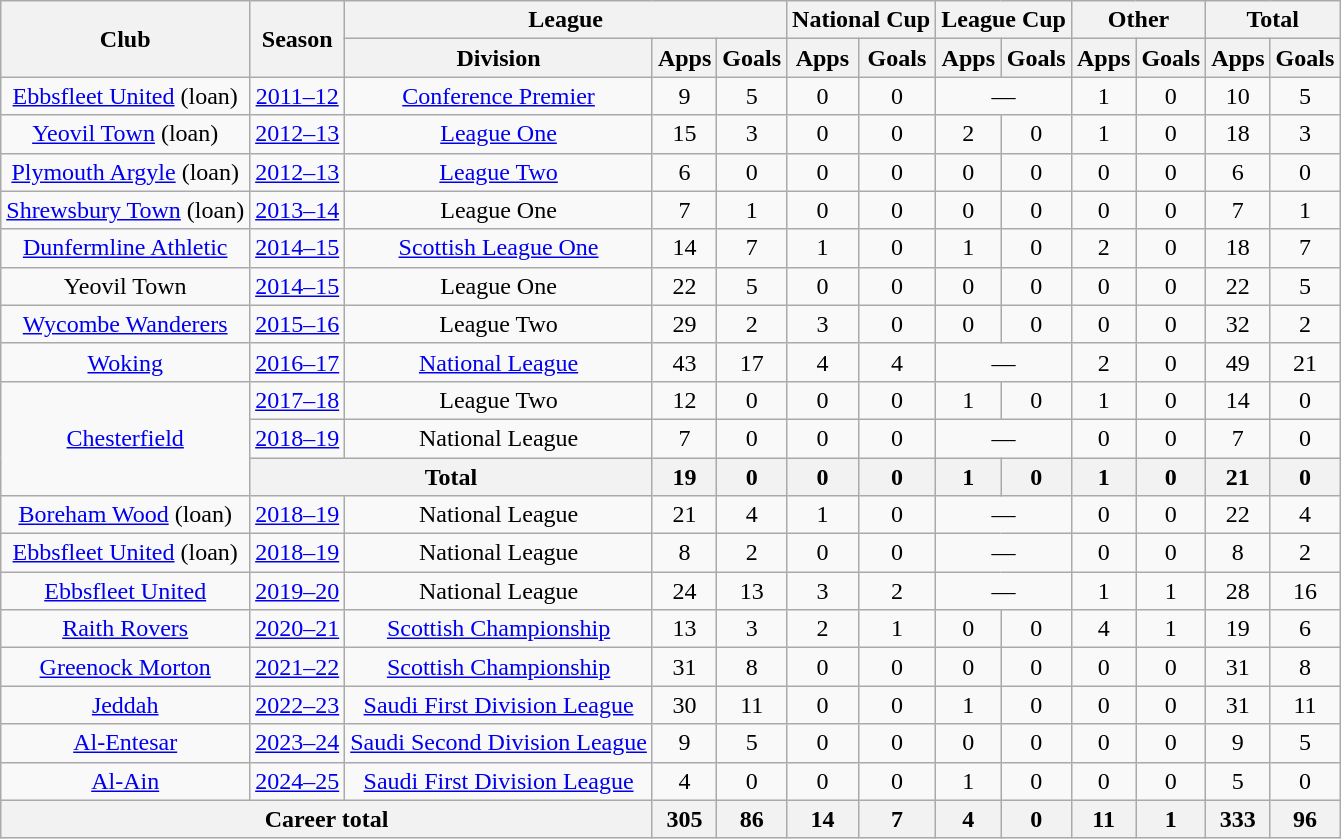<table class="wikitable" style="text-align: center;">
<tr>
<th rowspan="2">Club</th>
<th rowspan="2">Season</th>
<th colspan="3">League</th>
<th colspan="2">National Cup</th>
<th colspan="2">League Cup</th>
<th colspan="2">Other</th>
<th colspan="2">Total</th>
</tr>
<tr>
<th>Division</th>
<th>Apps</th>
<th>Goals</th>
<th>Apps</th>
<th>Goals</th>
<th>Apps</th>
<th>Goals</th>
<th>Apps</th>
<th>Goals</th>
<th>Apps</th>
<th>Goals</th>
</tr>
<tr>
<td><a href='#'>Ebbsfleet United</a> (loan)</td>
<td><a href='#'>2011–12</a></td>
<td><a href='#'>Conference Premier</a></td>
<td>9</td>
<td>5</td>
<td>0</td>
<td>0</td>
<td colspan="2">—</td>
<td>1</td>
<td>0</td>
<td>10</td>
<td>5</td>
</tr>
<tr>
<td><a href='#'>Yeovil Town</a> (loan)</td>
<td><a href='#'>2012–13</a></td>
<td><a href='#'>League One</a></td>
<td>15</td>
<td>3</td>
<td>0</td>
<td>0</td>
<td>2</td>
<td>0</td>
<td>1</td>
<td>0</td>
<td>18</td>
<td>3</td>
</tr>
<tr>
<td><a href='#'>Plymouth Argyle</a> (loan)</td>
<td><a href='#'>2012–13</a></td>
<td><a href='#'>League Two</a></td>
<td>6</td>
<td>0</td>
<td>0</td>
<td>0</td>
<td>0</td>
<td>0</td>
<td>0</td>
<td>0</td>
<td>6</td>
<td>0</td>
</tr>
<tr>
<td><a href='#'>Shrewsbury Town</a> (loan)</td>
<td><a href='#'>2013–14</a></td>
<td>League One</td>
<td>7</td>
<td>1</td>
<td>0</td>
<td>0</td>
<td>0</td>
<td>0</td>
<td>0</td>
<td>0</td>
<td>7</td>
<td>1</td>
</tr>
<tr>
<td><a href='#'>Dunfermline Athletic</a></td>
<td><a href='#'>2014–15</a></td>
<td><a href='#'>Scottish League One</a></td>
<td>14</td>
<td>7</td>
<td>1</td>
<td>0</td>
<td>1</td>
<td>0</td>
<td>2</td>
<td>0</td>
<td>18</td>
<td>7</td>
</tr>
<tr>
<td>Yeovil Town</td>
<td><a href='#'>2014–15</a></td>
<td>League One</td>
<td>22</td>
<td>5</td>
<td>0</td>
<td>0</td>
<td>0</td>
<td>0</td>
<td>0</td>
<td>0</td>
<td>22</td>
<td>5</td>
</tr>
<tr>
<td><a href='#'>Wycombe Wanderers</a></td>
<td><a href='#'>2015–16</a></td>
<td>League Two</td>
<td>29</td>
<td>2</td>
<td>3</td>
<td>0</td>
<td>0</td>
<td>0</td>
<td>0</td>
<td>0</td>
<td>32</td>
<td>2</td>
</tr>
<tr>
<td><a href='#'>Woking</a></td>
<td><a href='#'>2016–17</a></td>
<td><a href='#'>National League</a></td>
<td>43</td>
<td>17</td>
<td>4</td>
<td>4</td>
<td colspan="2">—</td>
<td>2</td>
<td>0</td>
<td>49</td>
<td>21</td>
</tr>
<tr>
<td rowspan="3"><a href='#'>Chesterfield</a></td>
<td><a href='#'>2017–18</a></td>
<td>League Two</td>
<td>12</td>
<td>0</td>
<td>0</td>
<td>0</td>
<td>1</td>
<td>0</td>
<td>1</td>
<td>0</td>
<td>14</td>
<td>0</td>
</tr>
<tr>
<td><a href='#'>2018–19</a></td>
<td>National League</td>
<td>7</td>
<td>0</td>
<td>0</td>
<td>0</td>
<td colspan="2">—</td>
<td>0</td>
<td>0</td>
<td>7</td>
<td>0</td>
</tr>
<tr>
<th colspan="2">Total</th>
<th>19</th>
<th>0</th>
<th>0</th>
<th>0</th>
<th>1</th>
<th>0</th>
<th>1</th>
<th>0</th>
<th>21</th>
<th>0</th>
</tr>
<tr>
<td><a href='#'>Boreham Wood</a> (loan)</td>
<td><a href='#'>2018–19</a></td>
<td>National League</td>
<td>21</td>
<td>4</td>
<td>1</td>
<td>0</td>
<td colspan="2">—</td>
<td>0</td>
<td>0</td>
<td>22</td>
<td>4</td>
</tr>
<tr>
<td><a href='#'>Ebbsfleet United</a> (loan)</td>
<td><a href='#'>2018–19</a></td>
<td>National League</td>
<td>8</td>
<td>2</td>
<td>0</td>
<td>0</td>
<td colspan="2">—</td>
<td>0</td>
<td>0</td>
<td>8</td>
<td>2</td>
</tr>
<tr>
<td><a href='#'>Ebbsfleet United</a></td>
<td><a href='#'>2019–20</a></td>
<td>National League</td>
<td>24</td>
<td>13</td>
<td>3</td>
<td>2</td>
<td colspan="2">—</td>
<td>1</td>
<td>1</td>
<td>28</td>
<td>16</td>
</tr>
<tr>
<td><a href='#'>Raith Rovers</a></td>
<td><a href='#'>2020–21</a></td>
<td><a href='#'>Scottish Championship</a></td>
<td>13</td>
<td>3</td>
<td>2</td>
<td>1</td>
<td>0</td>
<td>0</td>
<td>4</td>
<td>1</td>
<td>19</td>
<td>6</td>
</tr>
<tr>
<td><a href='#'>Greenock Morton</a></td>
<td><a href='#'>2021–22</a></td>
<td><a href='#'>Scottish Championship</a></td>
<td>31</td>
<td>8</td>
<td>0</td>
<td>0</td>
<td>0</td>
<td>0</td>
<td>0</td>
<td>0</td>
<td>31</td>
<td>8</td>
</tr>
<tr>
<td><a href='#'>Jeddah</a></td>
<td><a href='#'>2022–23</a></td>
<td><a href='#'>Saudi First Division League</a></td>
<td>30</td>
<td>11</td>
<td>0</td>
<td>0</td>
<td>1</td>
<td>0</td>
<td>0</td>
<td>0</td>
<td>31</td>
<td>11</td>
</tr>
<tr>
<td><a href='#'>Al-Entesar</a></td>
<td><a href='#'>2023–24</a></td>
<td><a href='#'>Saudi Second Division League</a></td>
<td>9</td>
<td>5</td>
<td>0</td>
<td>0</td>
<td>0</td>
<td>0</td>
<td>0</td>
<td>0</td>
<td>9</td>
<td>5</td>
</tr>
<tr>
<td><a href='#'>Al-Ain</a></td>
<td><a href='#'>2024–25</a></td>
<td><a href='#'>Saudi First Division League</a></td>
<td>4</td>
<td>0</td>
<td>0</td>
<td>0</td>
<td>1</td>
<td>0</td>
<td>0</td>
<td>0</td>
<td>5</td>
<td>0</td>
</tr>
<tr>
<th colspan="3">Career total</th>
<th>305</th>
<th>86</th>
<th>14</th>
<th>7</th>
<th>4</th>
<th>0</th>
<th>11</th>
<th>1</th>
<th>333</th>
<th>96</th>
</tr>
</table>
